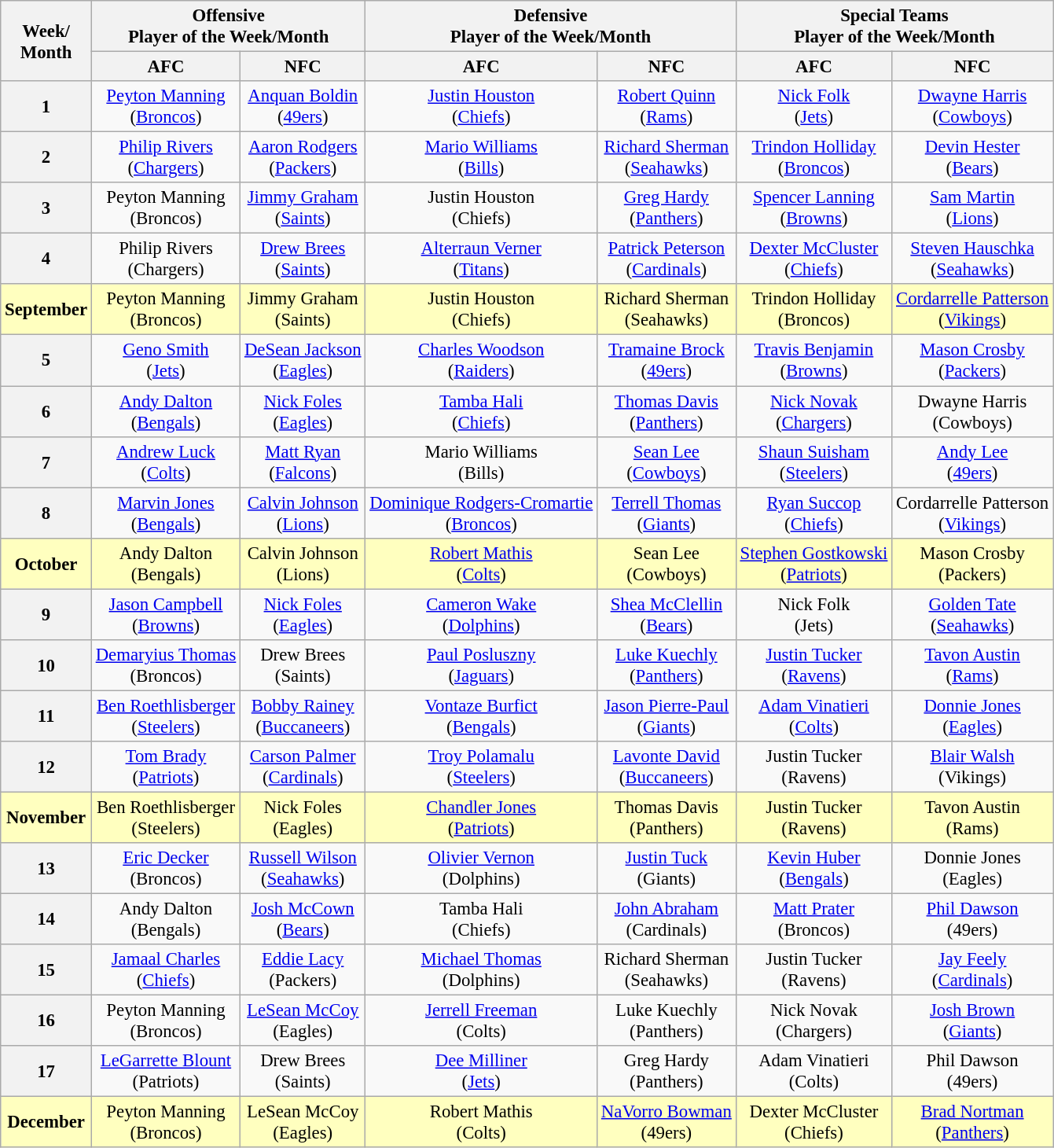<table class="wikitable" style="font-size: 95%; text-align: center;">
<tr>
<th rowspan=2>Week/<br>Month</th>
<th colspan=2>Offensive<br>Player of the Week/Month</th>
<th colspan=2>Defensive<br>Player of the Week/Month</th>
<th colspan=2>Special Teams<br>Player of the Week/Month</th>
</tr>
<tr>
<th>AFC</th>
<th>NFC</th>
<th>AFC</th>
<th>NFC</th>
<th>AFC</th>
<th>NFC</th>
</tr>
<tr>
<th>1</th>
<td><a href='#'>Peyton Manning</a><br>(<a href='#'>Broncos</a>)</td>
<td><a href='#'>Anquan Boldin</a><br>(<a href='#'>49ers</a>)</td>
<td><a href='#'>Justin Houston</a><br>(<a href='#'>Chiefs</a>)</td>
<td><a href='#'>Robert Quinn</a><br>(<a href='#'>Rams</a>)</td>
<td><a href='#'>Nick Folk</a><br>(<a href='#'>Jets</a>)</td>
<td><a href='#'>Dwayne Harris</a><br>(<a href='#'>Cowboys</a>)</td>
</tr>
<tr>
<th>2</th>
<td><a href='#'>Philip Rivers</a><br>(<a href='#'>Chargers</a>)</td>
<td><a href='#'>Aaron Rodgers</a><br>(<a href='#'>Packers</a>)</td>
<td><a href='#'>Mario Williams</a><br>(<a href='#'>Bills</a>)</td>
<td><a href='#'>Richard Sherman</a><br>(<a href='#'>Seahawks</a>)</td>
<td><a href='#'>Trindon Holliday</a><br>(<a href='#'>Broncos</a>)</td>
<td><a href='#'>Devin Hester</a><br>(<a href='#'>Bears</a>)</td>
</tr>
<tr>
<th>3</th>
<td>Peyton Manning<br>(Broncos)</td>
<td><a href='#'>Jimmy Graham</a><br>(<a href='#'>Saints</a>)</td>
<td>Justin Houston<br>(Chiefs)</td>
<td><a href='#'>Greg Hardy</a><br>(<a href='#'>Panthers</a>)</td>
<td><a href='#'>Spencer Lanning</a><br>(<a href='#'>Browns</a>)</td>
<td><a href='#'>Sam Martin</a><br>(<a href='#'>Lions</a>)</td>
</tr>
<tr>
<th>4</th>
<td>Philip Rivers<br>(Chargers)</td>
<td><a href='#'>Drew Brees</a><br>(<a href='#'>Saints</a>)</td>
<td><a href='#'>Alterraun Verner</a><br>(<a href='#'>Titans</a>)</td>
<td><a href='#'>Patrick Peterson</a><br>(<a href='#'>Cardinals</a>)</td>
<td><a href='#'>Dexter McCluster</a><br>(<a href='#'>Chiefs</a>)</td>
<td><a href='#'>Steven Hauschka</a><br>(<a href='#'>Seahawks</a>)</td>
</tr>
<tr>
<td style="background:#ffffbf;"><strong>September</strong></td>
<td style="background:#ffffbf;">Peyton Manning<br>(Broncos)</td>
<td style="background:#ffffbf;">Jimmy Graham<br>(Saints)</td>
<td style="background:#ffffbf;">Justin Houston<br>(Chiefs)</td>
<td style="background:#ffffbf;">Richard Sherman<br>(Seahawks)</td>
<td style="background:#ffffbf;">Trindon Holliday<br>(Broncos)</td>
<td style="background:#ffffbf;"><a href='#'>Cordarrelle Patterson</a><br>(<a href='#'>Vikings</a>)</td>
</tr>
<tr>
<th>5</th>
<td><a href='#'>Geno Smith</a><br>(<a href='#'>Jets</a>)</td>
<td><a href='#'>DeSean Jackson</a><br>(<a href='#'>Eagles</a>)</td>
<td><a href='#'>Charles Woodson</a><br>(<a href='#'>Raiders</a>)</td>
<td><a href='#'>Tramaine Brock</a><br>(<a href='#'>49ers</a>)</td>
<td><a href='#'>Travis Benjamin</a><br>(<a href='#'>Browns</a>)</td>
<td><a href='#'>Mason Crosby</a><br>(<a href='#'>Packers</a>)</td>
</tr>
<tr>
<th>6</th>
<td><a href='#'>Andy Dalton</a><br>(<a href='#'>Bengals</a>)</td>
<td><a href='#'>Nick Foles</a><br>(<a href='#'>Eagles</a>)</td>
<td><a href='#'>Tamba Hali</a><br>(<a href='#'>Chiefs</a>)</td>
<td><a href='#'>Thomas Davis</a><br>(<a href='#'>Panthers</a>)</td>
<td><a href='#'>Nick Novak</a><br>(<a href='#'>Chargers</a>)</td>
<td>Dwayne Harris<br>(Cowboys)</td>
</tr>
<tr>
<th>7</th>
<td><a href='#'>Andrew Luck</a><br>(<a href='#'>Colts</a>)</td>
<td><a href='#'>Matt Ryan</a><br>(<a href='#'>Falcons</a>)</td>
<td>Mario Williams<br>(Bills)</td>
<td><a href='#'>Sean Lee</a><br>(<a href='#'>Cowboys</a>)</td>
<td><a href='#'>Shaun Suisham</a><br>(<a href='#'>Steelers</a>)</td>
<td><a href='#'>Andy Lee</a><br>(<a href='#'>49ers</a>)</td>
</tr>
<tr>
<th>8</th>
<td><a href='#'>Marvin Jones</a><br>(<a href='#'>Bengals</a>)</td>
<td><a href='#'>Calvin Johnson</a><br>(<a href='#'>Lions</a>)</td>
<td><a href='#'>Dominique Rodgers-Cromartie</a><br>(<a href='#'>Broncos</a>)</td>
<td><a href='#'>Terrell Thomas</a><br>(<a href='#'>Giants</a>)</td>
<td><a href='#'>Ryan Succop</a><br>(<a href='#'>Chiefs</a>)</td>
<td>Cordarrelle Patterson<br>(<a href='#'>Vikings</a>)</td>
</tr>
<tr>
<td style="background:#ffffbf;"><strong>October</strong></td>
<td style="background:#ffffbf;">Andy Dalton<br>(Bengals)</td>
<td style="background:#ffffbf;">Calvin Johnson<br> (Lions)</td>
<td style="background:#ffffbf;"><a href='#'>Robert Mathis</a><br>(<a href='#'>Colts</a>)</td>
<td style="background:#ffffbf;">Sean Lee<br>(Cowboys)</td>
<td style="background:#ffffbf;"><a href='#'>Stephen Gostkowski</a><br>(<a href='#'>Patriots</a>)</td>
<td style="background:#ffffbf;">Mason Crosby<br>(Packers)</td>
</tr>
<tr>
<th>9</th>
<td><a href='#'>Jason Campbell</a><br>(<a href='#'>Browns</a>)</td>
<td><a href='#'>Nick Foles</a><br>(<a href='#'>Eagles</a>)</td>
<td><a href='#'>Cameron Wake</a><br>(<a href='#'>Dolphins</a>)</td>
<td><a href='#'>Shea McClellin</a><br>(<a href='#'>Bears</a>)</td>
<td>Nick Folk<br>(Jets)</td>
<td><a href='#'>Golden Tate</a><br>(<a href='#'>Seahawks</a>)</td>
</tr>
<tr>
<th>10</th>
<td><a href='#'>Demaryius Thomas</a><br>(Broncos)</td>
<td>Drew Brees<br>(Saints)</td>
<td><a href='#'>Paul Posluszny</a><br>(<a href='#'>Jaguars</a>)</td>
<td><a href='#'>Luke Kuechly</a><br>(<a href='#'>Panthers</a>)</td>
<td><a href='#'>Justin Tucker</a><br>(<a href='#'>Ravens</a>)</td>
<td><a href='#'>Tavon Austin</a><br>(<a href='#'>Rams</a>)</td>
</tr>
<tr>
<th>11</th>
<td><a href='#'>Ben Roethlisberger</a><br>(<a href='#'>Steelers</a>)</td>
<td><a href='#'>Bobby Rainey</a><br>(<a href='#'>Buccaneers</a>)</td>
<td><a href='#'>Vontaze Burfict</a><br>(<a href='#'>Bengals</a>)</td>
<td><a href='#'>Jason Pierre-Paul</a><br>(<a href='#'>Giants</a>)</td>
<td><a href='#'>Adam Vinatieri</a><br>(<a href='#'>Colts</a>)</td>
<td><a href='#'>Donnie Jones</a><br>(<a href='#'>Eagles</a>)</td>
</tr>
<tr>
<th>12</th>
<td><a href='#'>Tom Brady</a><br>(<a href='#'>Patriots</a>)</td>
<td><a href='#'>Carson Palmer</a><br>(<a href='#'>Cardinals</a>)</td>
<td><a href='#'>Troy Polamalu</a><br>(<a href='#'>Steelers</a>)</td>
<td><a href='#'>Lavonte David</a><br>(<a href='#'>Buccaneers</a>)</td>
<td>Justin Tucker<br>(Ravens)</td>
<td><a href='#'>Blair Walsh</a><br>(Vikings)</td>
</tr>
<tr>
<td style="background:#ffffbf;"><strong>November</strong></td>
<td style="background:#ffffbf;">Ben Roethlisberger<br>(Steelers)</td>
<td style="background:#ffffbf;">Nick Foles<br>(Eagles)</td>
<td style="background:#ffffbf;"><a href='#'>Chandler Jones</a><br>(<a href='#'>Patriots</a>)</td>
<td style="background:#ffffbf;">Thomas Davis<br>(Panthers)</td>
<td style="background:#ffffbf;">Justin Tucker<br>(Ravens)</td>
<td style="background:#ffffbf;">Tavon Austin<br>(Rams)</td>
</tr>
<tr>
<th>13</th>
<td><a href='#'>Eric Decker</a><br>(Broncos)</td>
<td><a href='#'>Russell Wilson</a><br>(<a href='#'>Seahawks</a>)</td>
<td><a href='#'>Olivier Vernon</a><br>(Dolphins)</td>
<td><a href='#'>Justin Tuck</a><br>(Giants)</td>
<td><a href='#'>Kevin Huber</a><br>(<a href='#'>Bengals</a>)</td>
<td>Donnie Jones<br>(Eagles)</td>
</tr>
<tr>
<th>14</th>
<td>Andy Dalton<br>(Bengals)</td>
<td><a href='#'>Josh McCown</a><br>(<a href='#'>Bears</a>)</td>
<td>Tamba Hali<br>(Chiefs)</td>
<td><a href='#'>John Abraham</a><br>(Cardinals)</td>
<td><a href='#'>Matt Prater</a><br>(Broncos)</td>
<td><a href='#'>Phil Dawson</a><br>(49ers)</td>
</tr>
<tr>
<th>15</th>
<td><a href='#'>Jamaal Charles</a><br>(<a href='#'>Chiefs</a>)</td>
<td><a href='#'>Eddie Lacy</a><br>(Packers)</td>
<td><a href='#'>Michael Thomas</a><br>(Dolphins)</td>
<td>Richard Sherman<br>(Seahawks)</td>
<td>Justin Tucker<br>(Ravens)</td>
<td><a href='#'>Jay Feely</a><br>(<a href='#'>Cardinals</a>)</td>
</tr>
<tr>
<th>16</th>
<td>Peyton Manning<br>(Broncos)</td>
<td><a href='#'>LeSean McCoy</a><br>(Eagles)</td>
<td><a href='#'>Jerrell Freeman</a><br>(Colts)</td>
<td>Luke Kuechly<br>(Panthers)</td>
<td>Nick Novak<br>(Chargers)</td>
<td><a href='#'>Josh Brown</a><br>(<a href='#'>Giants</a>)</td>
</tr>
<tr>
<th>17</th>
<td><a href='#'>LeGarrette Blount</a><br>(Patriots)</td>
<td>Drew Brees<br>(Saints)</td>
<td><a href='#'>Dee Milliner</a><br>(<a href='#'>Jets</a>)</td>
<td>Greg Hardy<br>(Panthers)</td>
<td>Adam Vinatieri<br>(Colts)</td>
<td>Phil Dawson<br>(49ers)</td>
</tr>
<tr>
<td style="background:#ffffbf;"><strong>December</strong></td>
<td style="background:#ffffbf;">Peyton Manning<br>(Broncos)</td>
<td style="background:#ffffbf;">LeSean McCoy<br>(Eagles)</td>
<td style="background:#ffffbf;">Robert Mathis<br>(Colts)</td>
<td style="background:#ffffbf;"><a href='#'>NaVorro Bowman</a><br>(49ers)</td>
<td style="background:#ffffbf;">Dexter McCluster<br>(Chiefs)</td>
<td style="background:#ffffbf;"><a href='#'>Brad Nortman</a><br>(<a href='#'>Panthers</a>)</td>
</tr>
</table>
